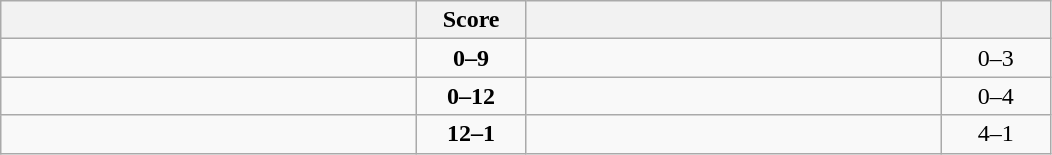<table class="wikitable" style="text-align: center; ">
<tr>
<th align="right" width="270"></th>
<th width="65">Score</th>
<th align="left" width="270"></th>
<th width="65"></th>
</tr>
<tr>
<td align="left"></td>
<td><strong>0–9</strong></td>
<td align="left"><strong></strong></td>
<td>0–3 <strong></strong></td>
</tr>
<tr>
<td align="left"></td>
<td><strong>0–12</strong></td>
<td align="left"><strong></strong></td>
<td>0–4 <strong></strong></td>
</tr>
<tr>
<td align="left"><strong></strong></td>
<td><strong>12–1</strong></td>
<td align="left"></td>
<td>4–1 <strong></strong></td>
</tr>
</table>
